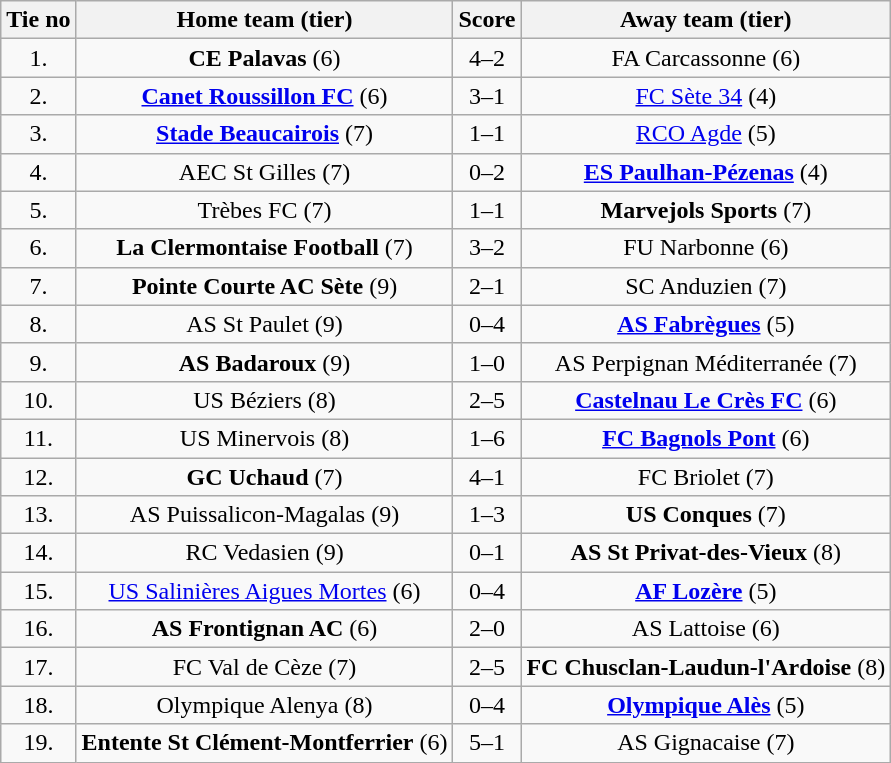<table class="wikitable" style="text-align: center">
<tr>
<th>Tie no</th>
<th>Home team (tier)</th>
<th>Score</th>
<th>Away team (tier)</th>
</tr>
<tr>
<td>1.</td>
<td><strong>CE Palavas</strong> (6)</td>
<td>4–2</td>
<td>FA Carcassonne (6)</td>
</tr>
<tr>
<td>2.</td>
<td><strong><a href='#'>Canet Roussillon FC</a></strong> (6)</td>
<td>3–1</td>
<td><a href='#'>FC Sète 34</a> (4)</td>
</tr>
<tr>
<td>3.</td>
<td><strong><a href='#'>Stade Beaucairois</a></strong> (7)</td>
<td>1–1 </td>
<td><a href='#'>RCO Agde</a> (5)</td>
</tr>
<tr>
<td>4.</td>
<td>AEC St Gilles (7)</td>
<td>0–2</td>
<td><strong><a href='#'>ES Paulhan-Pézenas</a></strong> (4)</td>
</tr>
<tr>
<td>5.</td>
<td>Trèbes FC (7)</td>
<td>1–1 </td>
<td><strong>Marvejols Sports</strong> (7)</td>
</tr>
<tr>
<td>6.</td>
<td><strong>La Clermontaise Football</strong> (7)</td>
<td>3–2</td>
<td>FU Narbonne (6)</td>
</tr>
<tr>
<td>7.</td>
<td><strong>Pointe Courte AC Sète</strong> (9)</td>
<td>2–1</td>
<td>SC Anduzien (7)</td>
</tr>
<tr>
<td>8.</td>
<td>AS St Paulet (9)</td>
<td>0–4</td>
<td><strong><a href='#'>AS Fabrègues</a></strong> (5)</td>
</tr>
<tr>
<td>9.</td>
<td><strong>AS Badaroux</strong> (9)</td>
<td>1–0</td>
<td>AS Perpignan Méditerranée (7)</td>
</tr>
<tr>
<td>10.</td>
<td>US Béziers (8)</td>
<td>2–5</td>
<td><strong><a href='#'>Castelnau Le Crès FC</a></strong> (6)</td>
</tr>
<tr>
<td>11.</td>
<td>US Minervois (8)</td>
<td>1–6</td>
<td><strong><a href='#'>FC Bagnols Pont</a></strong> (6)</td>
</tr>
<tr>
<td>12.</td>
<td><strong>GC Uchaud</strong> (7)</td>
<td>4–1</td>
<td>FC Briolet (7)</td>
</tr>
<tr>
<td>13.</td>
<td>AS Puissalicon-Magalas (9)</td>
<td>1–3 </td>
<td><strong>US Conques</strong> (7)</td>
</tr>
<tr>
<td>14.</td>
<td>RC Vedasien (9)</td>
<td>0–1</td>
<td><strong>AS St Privat-des-Vieux</strong> (8)</td>
</tr>
<tr>
<td>15.</td>
<td><a href='#'>US Salinières Aigues Mortes</a> (6)</td>
<td>0–4</td>
<td><strong><a href='#'>AF Lozère</a></strong> (5)</td>
</tr>
<tr>
<td>16.</td>
<td><strong>AS Frontignan AC</strong> (6)</td>
<td>2–0</td>
<td>AS Lattoise (6)</td>
</tr>
<tr>
<td>17.</td>
<td>FC Val de Cèze (7)</td>
<td>2–5</td>
<td><strong>FC Chusclan-Laudun-l'Ardoise</strong> (8)</td>
</tr>
<tr>
<td>18.</td>
<td>Olympique Alenya (8)</td>
<td>0–4</td>
<td><strong><a href='#'>Olympique Alès</a></strong> (5)</td>
</tr>
<tr>
<td>19.</td>
<td><strong>Entente St Clément-Montferrier</strong> (6)</td>
<td>5–1</td>
<td>AS Gignacaise (7)</td>
</tr>
</table>
